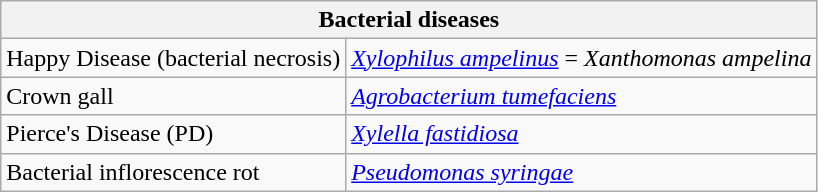<table class="wikitable" style="clear">
<tr>
<th colspan=2><strong>Bacterial diseases</strong><br></th>
</tr>
<tr>
<td>Happy Disease (bacterial necrosis)</td>
<td><em><a href='#'>Xylophilus ampelinus</a></em> = <em>Xanthomonas ampelina</em></td>
</tr>
<tr>
<td>Crown gall</td>
<td><em><a href='#'>Agrobacterium tumefaciens</a></em></td>
</tr>
<tr>
<td>Pierce's Disease (PD)</td>
<td><em><a href='#'>Xylella fastidiosa</a></em></td>
</tr>
<tr>
<td>Bacterial inflorescence rot </td>
<td><em><a href='#'>Pseudomonas syringae</a></em></td>
</tr>
</table>
